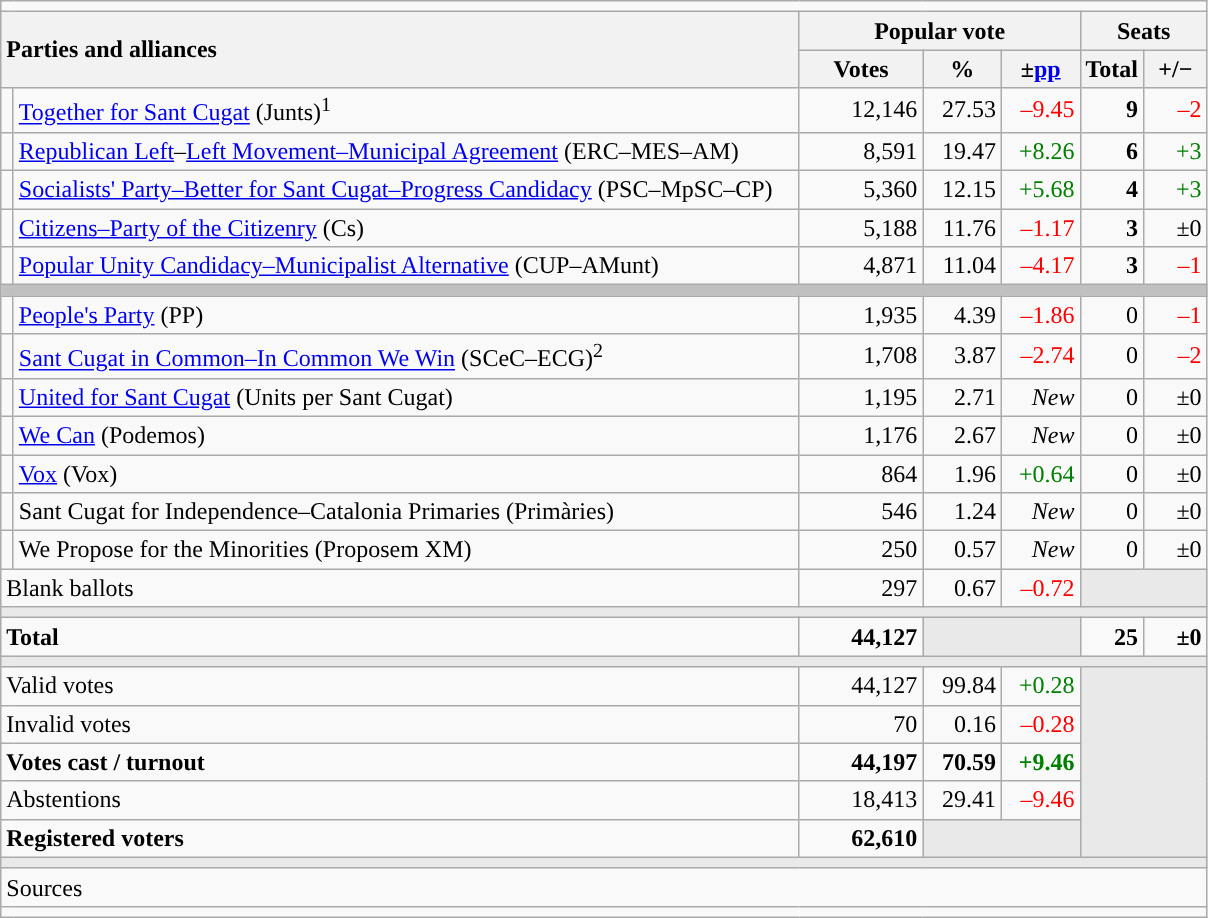<table class="wikitable" style="text-align:right;">
<tr>
<td colspan="7"></td>
</tr>
<tr>
<th style="text-align:left;" rowspan="2" colspan="2" width="525">Parties and alliances</th>
<th colspan="3">Popular vote</th>
<th colspan="2">Seats</th>
</tr>
<tr>
<th width="75">Votes</th>
<th width="45">%</th>
<th width="45">±<a href='#'>pp</a></th>
<th width="35">Total</th>
<th width="35">+/−</th>
</tr>
<tr>
<td width="1" style="color:inherit;background:"></td>
<td align="left"><a href='#'>Together for Sant Cugat</a> (Junts)<sup>1</sup></td>
<td>12,146</td>
<td>27.53</td>
<td style="color:red;">–9.45</td>
<td><strong>9</strong></td>
<td style="color:red;">–2</td>
</tr>
<tr>
<td style="color:inherit;background:"></td>
<td align="left"><a href='#'>Republican Left</a>–<a href='#'>Left Movement–Municipal Agreement</a> (ERC–MES–AM)</td>
<td>8,591</td>
<td>19.47</td>
<td style="color:green;">+8.26</td>
<td><strong>6</strong></td>
<td style="color:green;">+3</td>
</tr>
<tr>
<td style="color:inherit;background:"></td>
<td align="left"><a href='#'>Socialists' Party–Better for Sant Cugat–Progress Candidacy</a> (PSC–MpSC–CP)</td>
<td>5,360</td>
<td>12.15</td>
<td style="color:green;">+5.68</td>
<td><strong>4</strong></td>
<td style="color:green;">+3</td>
</tr>
<tr>
<td style="color:inherit;background:"></td>
<td align="left"><a href='#'>Citizens–Party of the Citizenry</a> (Cs)</td>
<td>5,188</td>
<td>11.76</td>
<td style="color:red;">–1.17</td>
<td><strong>3</strong></td>
<td>±0</td>
</tr>
<tr>
<td style="color:inherit;background:"></td>
<td align="left"><a href='#'>Popular Unity Candidacy–Municipalist Alternative</a> (CUP–AMunt)</td>
<td>4,871</td>
<td>11.04</td>
<td style="color:red;">–4.17</td>
<td><strong>3</strong></td>
<td style="color:red;">–1</td>
</tr>
<tr>
<td colspan="7" bgcolor="#C0C0C0"></td>
</tr>
<tr>
<td style="color:inherit;background:"></td>
<td align="left"><a href='#'>People's Party</a> (PP)</td>
<td>1,935</td>
<td>4.39</td>
<td style="color:red;">–1.86</td>
<td>0</td>
<td style="color:red;">–1</td>
</tr>
<tr>
<td style="color:inherit;background:"></td>
<td align="left"><a href='#'>Sant Cugat in Common–In Common We Win</a> (SCeC–ECG)<sup>2</sup></td>
<td>1,708</td>
<td>3.87</td>
<td style="color:red;">–2.74</td>
<td>0</td>
<td style="color:red;">–2</td>
</tr>
<tr>
<td style="color:inherit;background:"></td>
<td align="left"><a href='#'>United for Sant Cugat</a> (Units per Sant Cugat)</td>
<td>1,195</td>
<td>2.71</td>
<td><em>New</em></td>
<td>0</td>
<td>±0</td>
</tr>
<tr>
<td style="color:inherit;background:"></td>
<td align="left"><a href='#'>We Can</a> (Podemos)</td>
<td>1,176</td>
<td>2.67</td>
<td><em>New</em></td>
<td>0</td>
<td>±0</td>
</tr>
<tr>
<td style="color:inherit;background:"></td>
<td align="left"><a href='#'>Vox</a> (Vox)</td>
<td>864</td>
<td>1.96</td>
<td style="color:green;">+0.64</td>
<td>0</td>
<td>±0</td>
</tr>
<tr>
<td style="color:inherit;background:"></td>
<td align="left">Sant Cugat for Independence–Catalonia Primaries (Primàries)</td>
<td>546</td>
<td>1.24</td>
<td><em>New</em></td>
<td>0</td>
<td>±0</td>
</tr>
<tr>
<td style="color:inherit;background:"></td>
<td align="left">We Propose for the Minorities (Proposem XM)</td>
<td>250</td>
<td>0.57</td>
<td><em>New</em></td>
<td>0</td>
<td>±0</td>
</tr>
<tr>
<td align="left" colspan="2">Blank ballots</td>
<td>297</td>
<td>0.67</td>
<td style="color:red;">–0.72</td>
<td bgcolor="#E9E9E9" colspan="2"></td>
</tr>
<tr>
<td colspan="7" bgcolor="#E9E9E9"></td>
</tr>
<tr style="font-weight:bold;">
<td align="left" colspan="2">Total</td>
<td>44,127</td>
<td bgcolor="#E9E9E9" colspan="2"></td>
<td>25</td>
<td>±0</td>
</tr>
<tr>
<td colspan="7" bgcolor="#E9E9E9"></td>
</tr>
<tr>
<td align="left" colspan="2">Valid votes</td>
<td>44,127</td>
<td>99.84</td>
<td style="color:green;">+0.28</td>
<td bgcolor="#E9E9E9" colspan="2" rowspan="5"></td>
</tr>
<tr>
<td align="left" colspan="2">Invalid votes</td>
<td>70</td>
<td>0.16</td>
<td style="color:red;">–0.28</td>
</tr>
<tr style="font-weight:bold;">
<td align="left" colspan="2">Votes cast / turnout</td>
<td>44,197</td>
<td>70.59</td>
<td style="color:green;">+9.46</td>
</tr>
<tr>
<td align="left" colspan="2">Abstentions</td>
<td>18,413</td>
<td>29.41</td>
<td style="color:red;">–9.46</td>
</tr>
<tr style="font-weight:bold;">
<td align="left" colspan="2">Registered voters</td>
<td>62,610</td>
<td bgcolor="#E9E9E9" colspan="2"></td>
</tr>
<tr>
<td colspan="7" bgcolor="#E9E9E9"></td>
</tr>
<tr>
<td align="left" colspan="7">Sources</td>
</tr>
<tr>
<td colspan="7" style="text-align:left; max-width:790px;"></td>
</tr>
</table>
